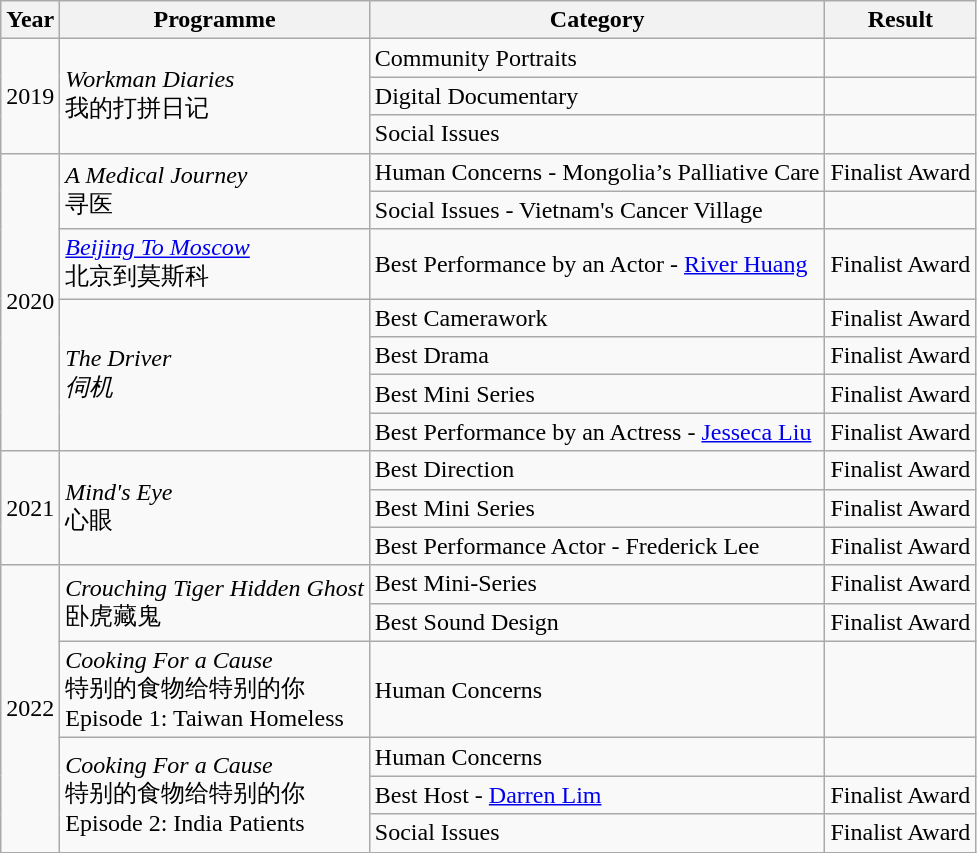<table class="wikitable sortable">
<tr>
<th>Year</th>
<th>Programme</th>
<th>Category</th>
<th>Result</th>
</tr>
<tr>
<td rowspan="3">2019</td>
<td rowspan="3"><em>Workman Diaries</em> <br> 我的打拼日记</td>
<td>Community Portraits</td>
<td></td>
</tr>
<tr>
<td>Digital Documentary</td>
<td></td>
</tr>
<tr>
<td>Social Issues</td>
<td></td>
</tr>
<tr>
<td rowspan="7">2020</td>
<td rowspan="2"><em>A Medical Journey</em> <br> 寻医</td>
<td>Human Concerns - Mongolia’s Palliative Care</td>
<td>Finalist Award</td>
</tr>
<tr>
<td>Social Issues - Vietnam's Cancer Village</td>
<td></td>
</tr>
<tr>
<td><em><a href='#'>Beijing To Moscow</a></em> <br> 北京到莫斯科</td>
<td>Best Performance by an Actor - <a href='#'>River Huang</a></td>
<td>Finalist Award</td>
</tr>
<tr>
<td rowspan="4"><em>The Driver <br> 伺机</em></td>
<td>Best Camerawork</td>
<td>Finalist Award</td>
</tr>
<tr>
<td>Best Drama</td>
<td>Finalist Award</td>
</tr>
<tr>
<td>Best Mini Series</td>
<td>Finalist Award</td>
</tr>
<tr>
<td>Best Performance by an Actress - <a href='#'>Jesseca Liu</a></td>
<td>Finalist Award</td>
</tr>
<tr>
<td rowspan="3">2021</td>
<td rowspan="3"><em>Mind's Eye</em> <br> 心眼</td>
<td>Best Direction</td>
<td>Finalist Award</td>
</tr>
<tr>
<td>Best Mini Series</td>
<td>Finalist Award</td>
</tr>
<tr>
<td>Best Performance Actor - Frederick Lee</td>
<td>Finalist Award</td>
</tr>
<tr>
<td rowspan="6">2022</td>
<td rowspan="2"><em>Crouching Tiger Hidden Ghost</em> <br> 卧虎藏鬼</td>
<td>Best Mini-Series</td>
<td>Finalist Award</td>
</tr>
<tr>
<td>Best Sound Design</td>
<td>Finalist Award</td>
</tr>
<tr>
<td><em>Cooking For a Cause</em> <br> 特别的食物给特别的你<br>Episode 1: Taiwan Homeless</td>
<td>Human Concerns</td>
<td></td>
</tr>
<tr>
<td rowspan="3"><em>Cooking For a Cause</em> <br> 特别的食物给特别的你<br>Episode 2: India Patients</td>
<td>Human Concerns</td>
<td></td>
</tr>
<tr>
<td>Best Host - <a href='#'>Darren Lim</a></td>
<td>Finalist Award</td>
</tr>
<tr>
<td>Social Issues</td>
<td>Finalist Award</td>
</tr>
</table>
